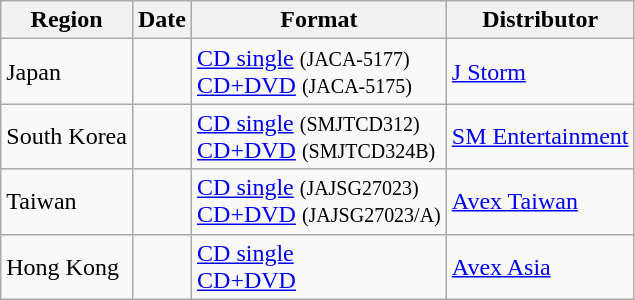<table class="wikitable">
<tr>
<th>Region</th>
<th>Date</th>
<th>Format</th>
<th>Distributor</th>
</tr>
<tr>
<td>Japan</td>
<td></td>
<td><a href='#'>CD single</a> <small>(JACA-5177)</small><br><a href='#'>CD+DVD</a> <small>(JACA-5175)</small></td>
<td><a href='#'>J Storm</a></td>
</tr>
<tr>
<td>South Korea</td>
<td></td>
<td><a href='#'>CD single</a> <small>(SMJTCD312)</small><br><a href='#'>CD+DVD</a> <small>(SMJTCD324B)</small></td>
<td><a href='#'>SM Entertainment</a></td>
</tr>
<tr>
<td>Taiwan</td>
<td></td>
<td><a href='#'>CD single</a> <small>(JAJSG27023)</small><br><a href='#'>CD+DVD</a> <small>(JAJSG27023/A)</small></td>
<td><a href='#'>Avex Taiwan</a></td>
</tr>
<tr>
<td>Hong Kong</td>
<td></td>
<td><a href='#'>CD single</a><br><a href='#'>CD+DVD</a></td>
<td><a href='#'>Avex Asia</a></td>
</tr>
</table>
